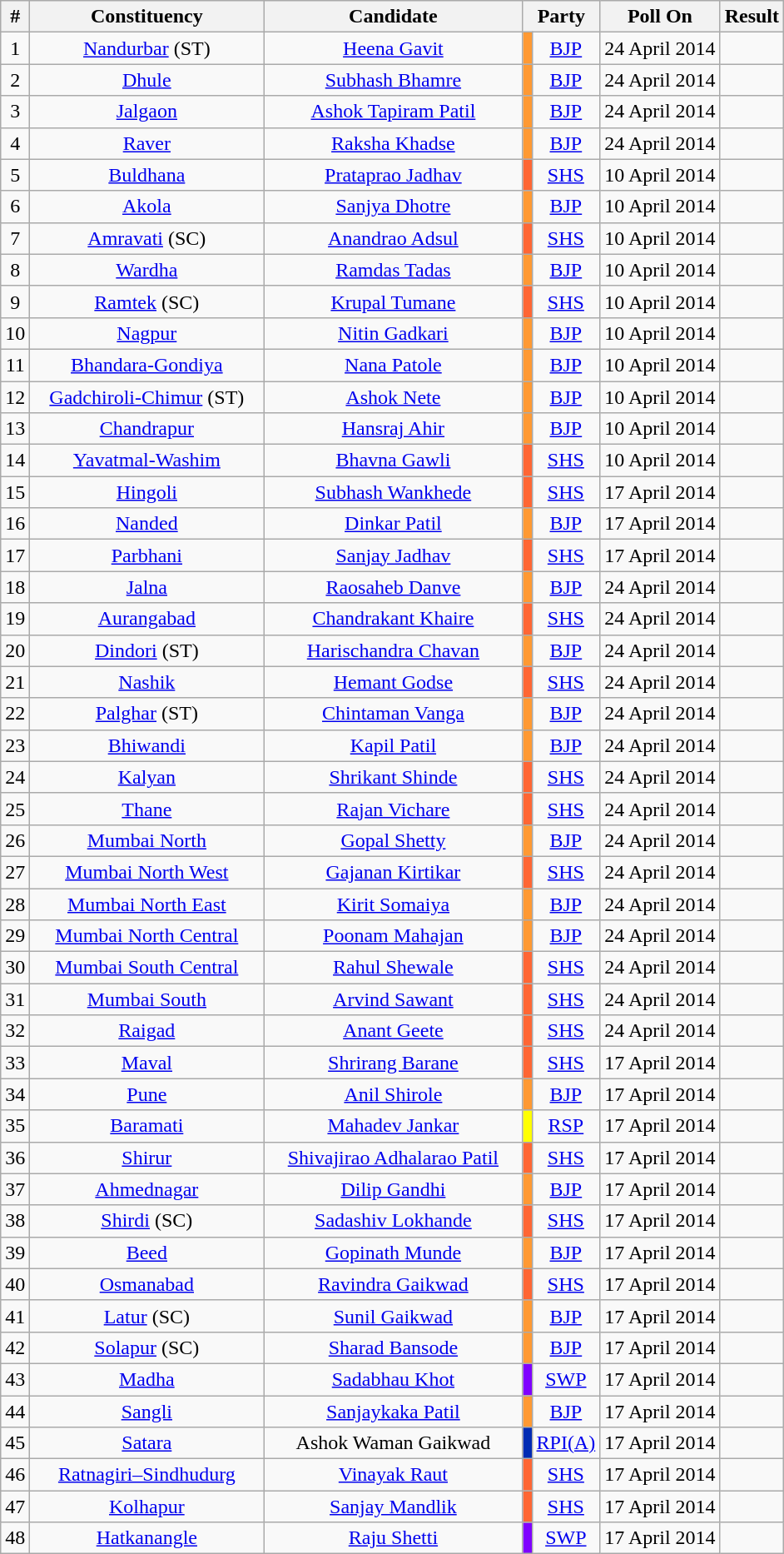<table class="wikitable sortable" style="text-align:center;">
<tr>
<th>#</th>
<th style="width:180px;">Constituency</th>
<th style="width:200px;">Candidate</th>
<th colspan="2">Party</th>
<th>Poll On</th>
<th>Result</th>
</tr>
<tr>
<td style="text-align:center;">1</td>
<td><a href='#'>Nandurbar</a> (ST)</td>
<td><a href='#'>Heena Gavit</a></td>
<td bgcolor=#FF9933></td>
<td><a href='#'>BJP</a></td>
<td>24 April 2014</td>
<td></td>
</tr>
<tr>
<td style="text-align:center;">2</td>
<td><a href='#'>Dhule</a></td>
<td><a href='#'>Subhash Bhamre</a></td>
<td bgcolor=#FF9933></td>
<td><a href='#'>BJP</a></td>
<td>24 April 2014</td>
<td></td>
</tr>
<tr>
<td style="text-align:center;">3</td>
<td><a href='#'>Jalgaon</a></td>
<td><a href='#'>Ashok Tapiram Patil</a></td>
<td bgcolor=#FF9933></td>
<td><a href='#'>BJP</a></td>
<td>24 April 2014</td>
<td></td>
</tr>
<tr>
<td style="text-align:center;">4</td>
<td><a href='#'>Raver</a></td>
<td><a href='#'>Raksha Khadse</a></td>
<td bgcolor=#FF9933></td>
<td><a href='#'>BJP</a></td>
<td>24 April 2014</td>
<td></td>
</tr>
<tr>
<td style="text-align:center;">5</td>
<td><a href='#'>Buldhana</a></td>
<td><a href='#'>Prataprao Jadhav</a></td>
<td bgcolor=#FF6634></td>
<td><a href='#'>SHS</a></td>
<td>10 April 2014</td>
<td></td>
</tr>
<tr>
<td style="text-align:center;">6</td>
<td><a href='#'>Akola</a></td>
<td><a href='#'>Sanjya Dhotre</a></td>
<td bgcolor=#FF9933></td>
<td><a href='#'>BJP</a></td>
<td>10 April 2014</td>
<td></td>
</tr>
<tr>
<td style="text-align:center;">7</td>
<td><a href='#'>Amravati</a> (SC)</td>
<td><a href='#'>Anandrao Adsul</a></td>
<td bgcolor=#FF6634></td>
<td><a href='#'>SHS</a></td>
<td>10 April 2014</td>
<td></td>
</tr>
<tr>
<td style="text-align:center;">8</td>
<td><a href='#'>Wardha</a></td>
<td><a href='#'>Ramdas Tadas</a></td>
<td bgcolor=#FF9933></td>
<td><a href='#'>BJP</a></td>
<td>10 April 2014</td>
<td></td>
</tr>
<tr>
<td style="text-align:center;">9</td>
<td><a href='#'>Ramtek</a> (SC)</td>
<td><a href='#'>Krupal Tumane</a></td>
<td bgcolor=#FF6634></td>
<td><a href='#'>SHS</a></td>
<td>10 April 2014</td>
<td></td>
</tr>
<tr>
<td style="text-align:center;">10</td>
<td><a href='#'>Nagpur</a></td>
<td><a href='#'>Nitin Gadkari</a></td>
<td bgcolor=#FF9933></td>
<td><a href='#'>BJP</a></td>
<td>10 April 2014</td>
<td></td>
</tr>
<tr>
<td style="text-align:center;">11</td>
<td><a href='#'>Bhandara-Gondiya</a></td>
<td><a href='#'>Nana Patole</a></td>
<td bgcolor=#FF9933></td>
<td><a href='#'>BJP</a></td>
<td>10 April 2014</td>
<td></td>
</tr>
<tr>
<td style="text-align:center;">12</td>
<td><a href='#'>Gadchiroli-Chimur</a> (ST)</td>
<td><a href='#'>Ashok Nete</a></td>
<td bgcolor=#FF9933></td>
<td><a href='#'>BJP</a></td>
<td>10 April 2014</td>
<td></td>
</tr>
<tr>
<td style="text-align:center;">13</td>
<td><a href='#'>Chandrapur</a></td>
<td><a href='#'>Hansraj Ahir</a></td>
<td bgcolor=#FF9933></td>
<td><a href='#'>BJP</a></td>
<td>10 April 2014</td>
<td></td>
</tr>
<tr>
<td style="text-align:center;">14</td>
<td><a href='#'>Yavatmal-Washim</a></td>
<td><a href='#'>Bhavna Gawli</a></td>
<td bgcolor=#FF6634></td>
<td><a href='#'>SHS</a></td>
<td>10 April 2014</td>
<td></td>
</tr>
<tr>
<td style="text-align:center;">15</td>
<td><a href='#'>Hingoli</a></td>
<td><a href='#'>Subhash Wankhede</a></td>
<td bgcolor=#FF6634></td>
<td><a href='#'>SHS</a></td>
<td>17 April 2014</td>
<td></td>
</tr>
<tr>
<td style="text-align:center;">16</td>
<td><a href='#'>Nanded</a></td>
<td><a href='#'>Dinkar Patil</a></td>
<td bgcolor=#FF9933></td>
<td><a href='#'>BJP</a></td>
<td>17 April 2014</td>
<td></td>
</tr>
<tr>
<td style="text-align:center;">17</td>
<td><a href='#'>Parbhani</a></td>
<td><a href='#'>Sanjay Jadhav</a></td>
<td bgcolor=#FF6634></td>
<td><a href='#'>SHS</a></td>
<td>17 April 2014</td>
<td></td>
</tr>
<tr>
<td style="text-align:center;">18</td>
<td><a href='#'>Jalna</a></td>
<td><a href='#'>Raosaheb Danve</a></td>
<td bgcolor=#FF9933></td>
<td><a href='#'>BJP</a></td>
<td>24 April 2014</td>
<td></td>
</tr>
<tr>
<td style="text-align:center;">19</td>
<td><a href='#'>Aurangabad</a></td>
<td><a href='#'>Chandrakant Khaire</a></td>
<td bgcolor=#FF6634></td>
<td><a href='#'>SHS</a></td>
<td>24 April 2014</td>
<td></td>
</tr>
<tr>
<td style="text-align:center;">20</td>
<td><a href='#'>Dindori</a> (ST)</td>
<td><a href='#'>Harischandra Chavan</a></td>
<td bgcolor=#FF9933></td>
<td><a href='#'>BJP</a></td>
<td>24 April 2014</td>
<td></td>
</tr>
<tr>
<td style="text-align:center;">21</td>
<td><a href='#'>Nashik</a></td>
<td><a href='#'>Hemant Godse</a></td>
<td bgcolor=#FF6634></td>
<td><a href='#'>SHS</a></td>
<td>24 April 2014</td>
<td></td>
</tr>
<tr>
<td style="text-align:center;">22</td>
<td><a href='#'>Palghar</a> (ST)</td>
<td><a href='#'>Chintaman Vanga</a></td>
<td bgcolor=#FF9933></td>
<td><a href='#'>BJP</a></td>
<td>24 April 2014</td>
<td></td>
</tr>
<tr>
<td style="text-align:center;">23</td>
<td><a href='#'>Bhiwandi</a></td>
<td><a href='#'>Kapil Patil</a></td>
<td bgcolor=#FF9933></td>
<td><a href='#'>BJP</a></td>
<td>24 April 2014</td>
<td></td>
</tr>
<tr>
<td style="text-align:center;">24</td>
<td><a href='#'>Kalyan</a></td>
<td><a href='#'>Shrikant Shinde</a></td>
<td bgcolor=#FF6634></td>
<td><a href='#'>SHS</a></td>
<td>24 April 2014</td>
<td></td>
</tr>
<tr>
<td style="text-align:center;">25</td>
<td><a href='#'>Thane</a></td>
<td><a href='#'>Rajan Vichare</a></td>
<td bgcolor=#FF6634></td>
<td><a href='#'>SHS</a></td>
<td>24 April 2014</td>
<td></td>
</tr>
<tr>
<td style="text-align:center;">26</td>
<td><a href='#'>Mumbai North</a></td>
<td><a href='#'>Gopal Shetty</a></td>
<td bgcolor=#FF9933></td>
<td><a href='#'>BJP</a></td>
<td>24 April 2014</td>
<td></td>
</tr>
<tr>
<td style="text-align:center;">27</td>
<td><a href='#'>Mumbai North West</a></td>
<td><a href='#'>Gajanan Kirtikar</a></td>
<td bgcolor=#FF6634></td>
<td><a href='#'>SHS</a></td>
<td>24 April 2014</td>
<td></td>
</tr>
<tr>
<td style="text-align:center;">28</td>
<td><a href='#'>Mumbai North East</a></td>
<td><a href='#'>Kirit Somaiya</a></td>
<td bgcolor=#FF9933></td>
<td><a href='#'>BJP</a></td>
<td>24 April 2014</td>
<td></td>
</tr>
<tr>
<td style="text-align:center;">29</td>
<td><a href='#'>Mumbai North Central</a></td>
<td><a href='#'>Poonam Mahajan</a></td>
<td bgcolor=#FF9933></td>
<td><a href='#'>BJP</a></td>
<td>24 April 2014</td>
<td></td>
</tr>
<tr>
<td style="text-align:center;">30</td>
<td><a href='#'>Mumbai South Central</a></td>
<td><a href='#'>Rahul Shewale</a></td>
<td bgcolor=#FF6634></td>
<td><a href='#'>SHS</a></td>
<td>24 April 2014</td>
<td></td>
</tr>
<tr>
<td style="text-align:center;">31</td>
<td><a href='#'>Mumbai South</a></td>
<td><a href='#'>Arvind Sawant</a></td>
<td bgcolor=#FF6634></td>
<td><a href='#'>SHS</a></td>
<td>24 April 2014</td>
<td></td>
</tr>
<tr>
<td style="text-align:center;">32</td>
<td><a href='#'>Raigad</a></td>
<td><a href='#'>Anant Geete</a></td>
<td bgcolor=#FF6634></td>
<td><a href='#'>SHS</a></td>
<td>24 April 2014</td>
<td></td>
</tr>
<tr>
<td style="text-align:center;">33</td>
<td><a href='#'>Maval</a></td>
<td><a href='#'>Shrirang Barane</a></td>
<td bgcolor=#FF6634></td>
<td><a href='#'>SHS</a></td>
<td>17 April 2014</td>
<td></td>
</tr>
<tr>
<td style="text-align:center;">34</td>
<td><a href='#'>Pune</a></td>
<td><a href='#'>Anil Shirole</a></td>
<td bgcolor=#FF9933></td>
<td><a href='#'>BJP</a></td>
<td>17 April 2014</td>
<td></td>
</tr>
<tr>
<td style="text-align:center;">35</td>
<td><a href='#'>Baramati</a></td>
<td><a href='#'>Mahadev Jankar</a></td>
<td bgcolor=#FFFF00></td>
<td><a href='#'>RSP</a></td>
<td>17 April 2014</td>
<td></td>
</tr>
<tr>
<td style="text-align:center;">36</td>
<td><a href='#'>Shirur</a></td>
<td><a href='#'>Shivajirao Adhalarao Patil</a></td>
<td bgcolor=#FF6634></td>
<td><a href='#'>SHS</a></td>
<td>17 April 2014</td>
<td></td>
</tr>
<tr>
<td style="text-align:center;">37</td>
<td><a href='#'>Ahmednagar</a></td>
<td><a href='#'>Dilip Gandhi</a></td>
<td bgcolor=#FF9933></td>
<td><a href='#'>BJP</a></td>
<td>17 April 2014</td>
<td></td>
</tr>
<tr>
<td style="text-align:center;">38</td>
<td><a href='#'>Shirdi</a> (SC)</td>
<td><a href='#'>Sadashiv Lokhande</a></td>
<td bgcolor=#FF6634></td>
<td><a href='#'>SHS</a></td>
<td>17 April 2014</td>
<td></td>
</tr>
<tr>
<td style="text-align:center;">39</td>
<td><a href='#'>Beed</a></td>
<td><a href='#'>Gopinath Munde</a></td>
<td bgcolor=#FF9933></td>
<td><a href='#'>BJP</a></td>
<td>17 April 2014</td>
<td></td>
</tr>
<tr>
<td style="text-align:center;">40</td>
<td><a href='#'>Osmanabad</a></td>
<td><a href='#'>Ravindra Gaikwad</a></td>
<td bgcolor=#FF6634></td>
<td><a href='#'>SHS</a></td>
<td>17 April 2014</td>
<td></td>
</tr>
<tr>
<td style="text-align:center;">41</td>
<td><a href='#'>Latur</a> (SC)</td>
<td><a href='#'>Sunil Gaikwad</a></td>
<td bgcolor=#FF9933></td>
<td><a href='#'>BJP</a></td>
<td>17 April 2014</td>
<td></td>
</tr>
<tr>
<td style="text-align:center;">42</td>
<td><a href='#'>Solapur</a> (SC)</td>
<td><a href='#'>Sharad Bansode</a></td>
<td bgcolor=#FF9933></td>
<td><a href='#'>BJP</a></td>
<td>17 April 2014</td>
<td></td>
</tr>
<tr>
<td style="text-align:center;">43</td>
<td><a href='#'>Madha</a></td>
<td><a href='#'>Sadabhau Khot</a></td>
<td bgcolor=#7F00FF></td>
<td><a href='#'>SWP</a></td>
<td>17 April 2014</td>
<td></td>
</tr>
<tr>
<td style="text-align:center;">44</td>
<td><a href='#'>Sangli</a></td>
<td><a href='#'>Sanjaykaka Patil</a></td>
<td bgcolor=#FF9933></td>
<td><a href='#'>BJP</a></td>
<td>17 April 2014</td>
<td></td>
</tr>
<tr>
<td style="text-align:center;">45</td>
<td><a href='#'>Satara</a></td>
<td>Ashok Waman Gaikwad</td>
<td bgcolor=#002BB4></td>
<td><a href='#'>RPI(A)</a></td>
<td>17 April 2014</td>
<td></td>
</tr>
<tr>
<td style="text-align:center;">46</td>
<td><a href='#'>Ratnagiri–Sindhudurg</a></td>
<td><a href='#'>Vinayak Raut</a></td>
<td bgcolor=#FF6634></td>
<td><a href='#'>SHS</a></td>
<td>17 April 2014</td>
<td></td>
</tr>
<tr>
<td style="text-align:center;">47</td>
<td><a href='#'>Kolhapur</a></td>
<td><a href='#'>Sanjay Mandlik</a></td>
<td bgcolor=#FF6634></td>
<td><a href='#'>SHS</a></td>
<td>17 April 2014</td>
<td></td>
</tr>
<tr>
<td style="text-align:center;">48</td>
<td><a href='#'>Hatkanangle</a></td>
<td><a href='#'>Raju Shetti</a></td>
<td bgcolor=#7F00FF></td>
<td><a href='#'>SWP</a></td>
<td>17 April 2014</td>
<td></td>
</tr>
</table>
